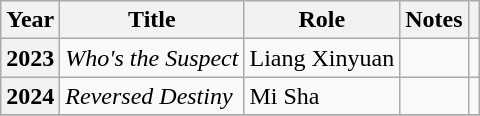<table class="wikitable sortable plainrowheaders">
<tr>
<th scope="col">Year</th>
<th scope="col">Title</th>
<th scope="col">Role</th>
<th scope="col">Notes</th>
<th scope="col" class="unsortable"></th>
</tr>
<tr>
<th scope="row">2023</th>
<td><em>Who's the Suspect</em></td>
<td>Liang Xinyuan</td>
<td></td>
<td></td>
</tr>
<tr>
<th scope="row">2024</th>
<td><em>Reversed Destiny</em></td>
<td>Mi Sha</td>
<td></td>
<td></td>
</tr>
<tr>
</tr>
</table>
